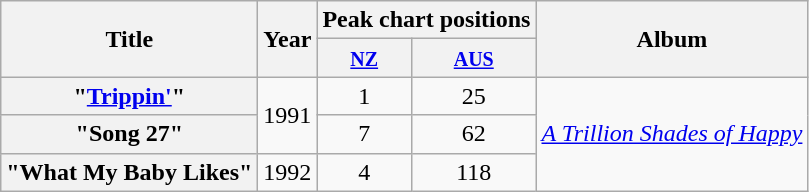<table class="wikitable plainrowheaders">
<tr>
<th rowspan="2">Title</th>
<th rowspan="2">Year</th>
<th colspan="2">Peak chart positions</th>
<th rowspan="2">Album</th>
</tr>
<tr>
<th><small><a href='#'>NZ</a></small><br></th>
<th><small><a href='#'>AUS</a></small><br></th>
</tr>
<tr>
<th scope="row">"<a href='#'>Trippin'</a>"</th>
<td rowspan=2>1991</td>
<td align="center">1</td>
<td align="center">25</td>
<td rowspan=3><em><a href='#'>A Trillion Shades of Happy</a></em></td>
</tr>
<tr>
<th scope="row">"Song 27"</th>
<td align="center">7</td>
<td align="center">62</td>
</tr>
<tr>
<th scope="row">"What My Baby Likes"</th>
<td>1992</td>
<td align="center">4</td>
<td align="center">118</td>
</tr>
</table>
